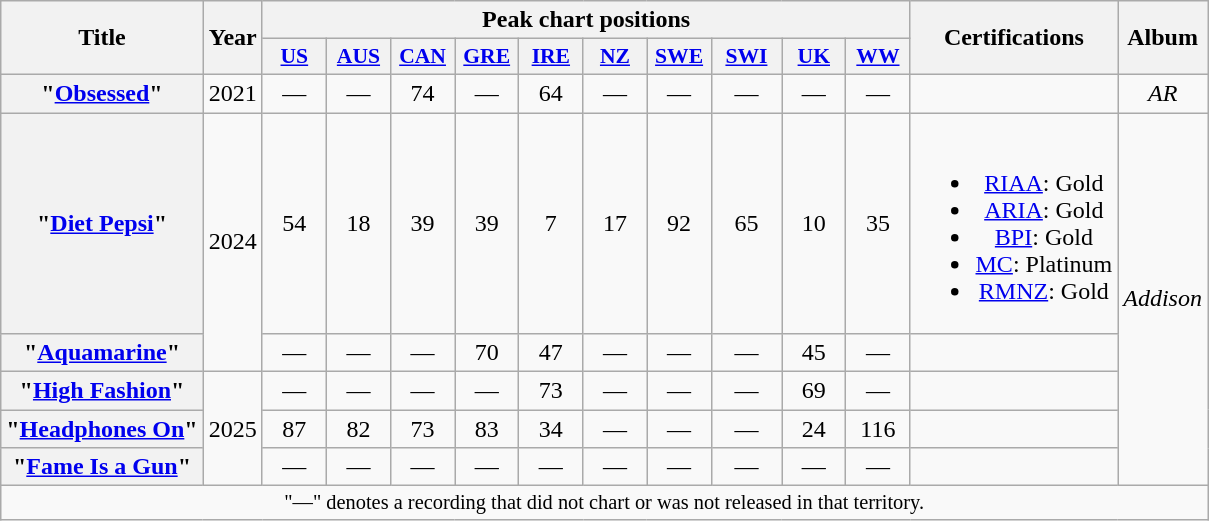<table class="wikitable plainrowheaders" style="text-align:center;">
<tr>
<th scope="col" rowspan="2">Title</th>
<th scope="col" rowspan="2">Year</th>
<th scope="col" colspan="10">Peak chart positions</th>
<th scope="col" rowspan="2">Certifications</th>
<th scope="col" rowspan="2">Album</th>
</tr>
<tr>
<th scope="col" style="width:2.5em;font-size:90%;"><a href='#'>US</a><br></th>
<th scope="col" style="width:2.5em;font-size:90%;"><a href='#'>AUS</a><br></th>
<th scope="col" style="width:2.5em;font-size:90%;"><a href='#'>CAN</a><br></th>
<th scope="col" style="width:2.5em;font-size:90%;"><a href='#'>GRE</a><br></th>
<th scope="col" style="width:2.5em;font-size:90%;"><a href='#'>IRE</a><br></th>
<th scope="col" style="width:2.5em;font-size:90%;"><a href='#'>NZ</a><br></th>
<th scope="col" style="width:2.5em;font-size:90%;"><a href='#'>SWE</a><br></th>
<th scope="col" style="width:2.8em;font-size:90%;"><a href='#'>SWI</a><br></th>
<th scope="col" style="width:2.5em;font-size:90% "><a href='#'>UK</a><br></th>
<th scope="col" style="width:2.5em;font-size:90% "><a href='#'>WW</a><br></th>
</tr>
<tr>
<th scope="row">"<a href='#'>Obsessed</a>"</th>
<td>2021</td>
<td>—</td>
<td>—</td>
<td>74</td>
<td>—</td>
<td>64</td>
<td>—</td>
<td>—</td>
<td>—</td>
<td>—</td>
<td>—</td>
<td></td>
<td><em>AR</em></td>
</tr>
<tr>
<th scope="row">"<a href='#'>Diet Pepsi</a>"</th>
<td rowspan="2">2024</td>
<td>54</td>
<td>18</td>
<td>39</td>
<td>39</td>
<td>7</td>
<td>17</td>
<td>92</td>
<td>65</td>
<td>10</td>
<td>35</td>
<td><br><ul><li><a href='#'>RIAA</a>: Gold</li><li><a href='#'>ARIA</a>: Gold</li><li><a href='#'>BPI</a>: Gold</li><li><a href='#'>MC</a>: Platinum</li><li><a href='#'>RMNZ</a>: Gold</li></ul></td>
<td rowspan="5"><em>Addison</em></td>
</tr>
<tr>
<th scope="row">"<a href='#'>Aquamarine</a>"</th>
<td>—</td>
<td>—</td>
<td>—</td>
<td>70</td>
<td>47</td>
<td>—</td>
<td>—</td>
<td>—</td>
<td>45</td>
<td>—</td>
<td></td>
</tr>
<tr>
<th scope="row">"<a href='#'>High Fashion</a>"</th>
<td rowspan="3">2025</td>
<td>—</td>
<td>—</td>
<td>—</td>
<td>—</td>
<td>73</td>
<td>—</td>
<td>—</td>
<td>—</td>
<td>69</td>
<td>—</td>
<td></td>
</tr>
<tr>
<th scope="row">"<a href='#'>Headphones On</a>"</th>
<td>87</td>
<td>82</td>
<td>73</td>
<td>83</td>
<td>34</td>
<td>—</td>
<td>—</td>
<td>—</td>
<td>24</td>
<td>116</td>
<td></td>
</tr>
<tr>
<th scope="row">"<a href='#'>Fame Is a Gun</a>"</th>
<td>—</td>
<td>—</td>
<td>—</td>
<td>—</td>
<td>—</td>
<td>—</td>
<td>—</td>
<td>—</td>
<td>—</td>
<td>—</td>
<td></td>
</tr>
<tr>
<td colspan="14" style="font-size:85%">"—" denotes a recording that did not chart or was not released in that territory.</td>
</tr>
</table>
